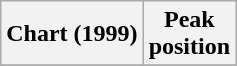<table class="wikitable">
<tr>
<th>Chart (1999)</th>
<th>Peak<br>position</th>
</tr>
<tr>
</tr>
</table>
